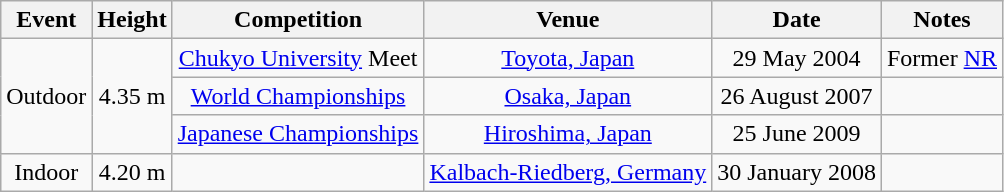<table class="wikitable" style=text-align:center>
<tr>
<th>Event</th>
<th>Height</th>
<th>Competition</th>
<th>Venue</th>
<th>Date</th>
<th>Notes</th>
</tr>
<tr>
<td rowspan=3>Outdoor</td>
<td rowspan=3>4.35 m</td>
<td><a href='#'>Chukyo University</a> Meet</td>
<td><a href='#'>Toyota, Japan</a></td>
<td>29 May 2004</td>
<td>Former <a href='#'>NR</a></td>
</tr>
<tr>
<td><a href='#'>World Championships</a></td>
<td><a href='#'>Osaka, Japan</a></td>
<td>26 August 2007</td>
<td></td>
</tr>
<tr>
<td><a href='#'>Japanese Championships</a></td>
<td><a href='#'>Hiroshima, Japan</a></td>
<td>25 June 2009</td>
<td></td>
</tr>
<tr>
<td>Indoor</td>
<td>4.20 m</td>
<td></td>
<td><a href='#'>Kalbach-Riedberg, Germany</a></td>
<td>30 January 2008</td>
<td></td>
</tr>
</table>
